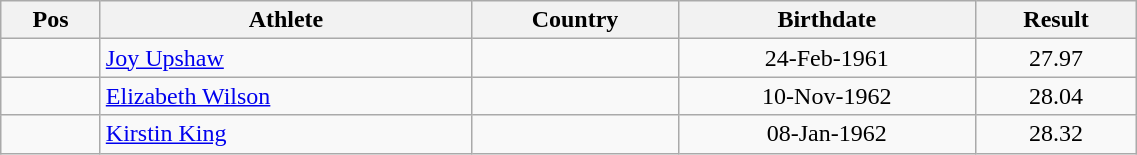<table class="wikitable"  style="text-align:center; width:60%;">
<tr>
<th>Pos</th>
<th>Athlete</th>
<th>Country</th>
<th>Birthdate</th>
<th>Result</th>
</tr>
<tr>
<td align=center></td>
<td align=left><a href='#'>Joy Upshaw</a></td>
<td align=left></td>
<td>24-Feb-1961</td>
<td>27.97</td>
</tr>
<tr>
<td align=center></td>
<td align=left><a href='#'>Elizabeth Wilson</a></td>
<td align=left></td>
<td>10-Nov-1962</td>
<td>28.04</td>
</tr>
<tr>
<td align=center></td>
<td align=left><a href='#'>Kirstin King</a></td>
<td align=left></td>
<td>08-Jan-1962</td>
<td>28.32</td>
</tr>
</table>
